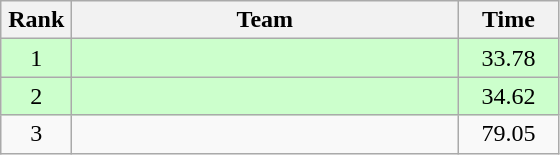<table class=wikitable style="text-align:center">
<tr>
<th width=40>Rank</th>
<th width=250>Team</th>
<th width=60>Time</th>
</tr>
<tr bgcolor="ccffcc">
<td>1</td>
<td align=left></td>
<td>33.78</td>
</tr>
<tr bgcolor="ccffcc">
<td>2</td>
<td align=left></td>
<td>34.62</td>
</tr>
<tr>
<td>3</td>
<td align=left></td>
<td>79.05</td>
</tr>
</table>
